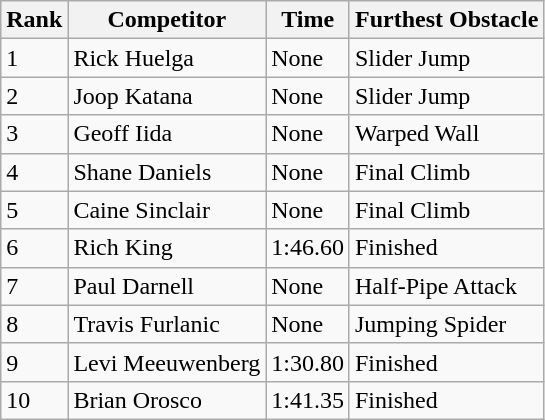<table class="wikitable sortable mw-collapsible">
<tr>
<th>Rank</th>
<th>Competitor</th>
<th>Time</th>
<th>Furthest Obstacle</th>
</tr>
<tr>
<td>1</td>
<td>Rick Huelga</td>
<td>None</td>
<td>Slider Jump</td>
</tr>
<tr>
<td>2</td>
<td>Joop Katana</td>
<td>None</td>
<td>Slider Jump</td>
</tr>
<tr>
<td>3</td>
<td>Geoff Iida</td>
<td>None</td>
<td>Warped Wall</td>
</tr>
<tr>
<td>4</td>
<td>Shane Daniels</td>
<td>None</td>
<td>Final Climb</td>
</tr>
<tr>
<td>5</td>
<td>Caine Sinclair</td>
<td>None</td>
<td>Final Climb</td>
</tr>
<tr>
<td>6</td>
<td>Rich King</td>
<td>1:46.60</td>
<td>Finished</td>
</tr>
<tr>
<td>7</td>
<td>Paul Darnell</td>
<td>None</td>
<td>Half-Pipe Attack</td>
</tr>
<tr>
<td>8</td>
<td>Travis Furlanic</td>
<td>None</td>
<td>Jumping Spider</td>
</tr>
<tr>
<td>9</td>
<td>Levi Meeuwenberg</td>
<td>1:30.80</td>
<td>Finished</td>
</tr>
<tr>
<td>10</td>
<td>Brian Orosco</td>
<td>1:41.35</td>
<td>Finished</td>
</tr>
</table>
